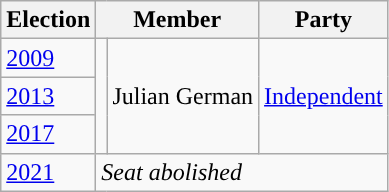<table class="wikitable">
<tr>
<th>Election</th>
<th colspan="2">Member</th>
<th>Party</th>
</tr>
<tr>
<td><a href='#'>2009</a></td>
<td rowspan="3" style="background-color: "></td>
<td rowspan="3">Julian German</td>
<td rowspan="3"><a href='#'>Independent</a></td>
</tr>
<tr>
<td><a href='#'>2013</a></td>
</tr>
<tr>
<td><a href='#'>2017</a></td>
</tr>
<tr>
<td><a href='#'>2021</a></td>
<td colspan="3"><em>Seat abolished</em></td>
</tr>
</table>
